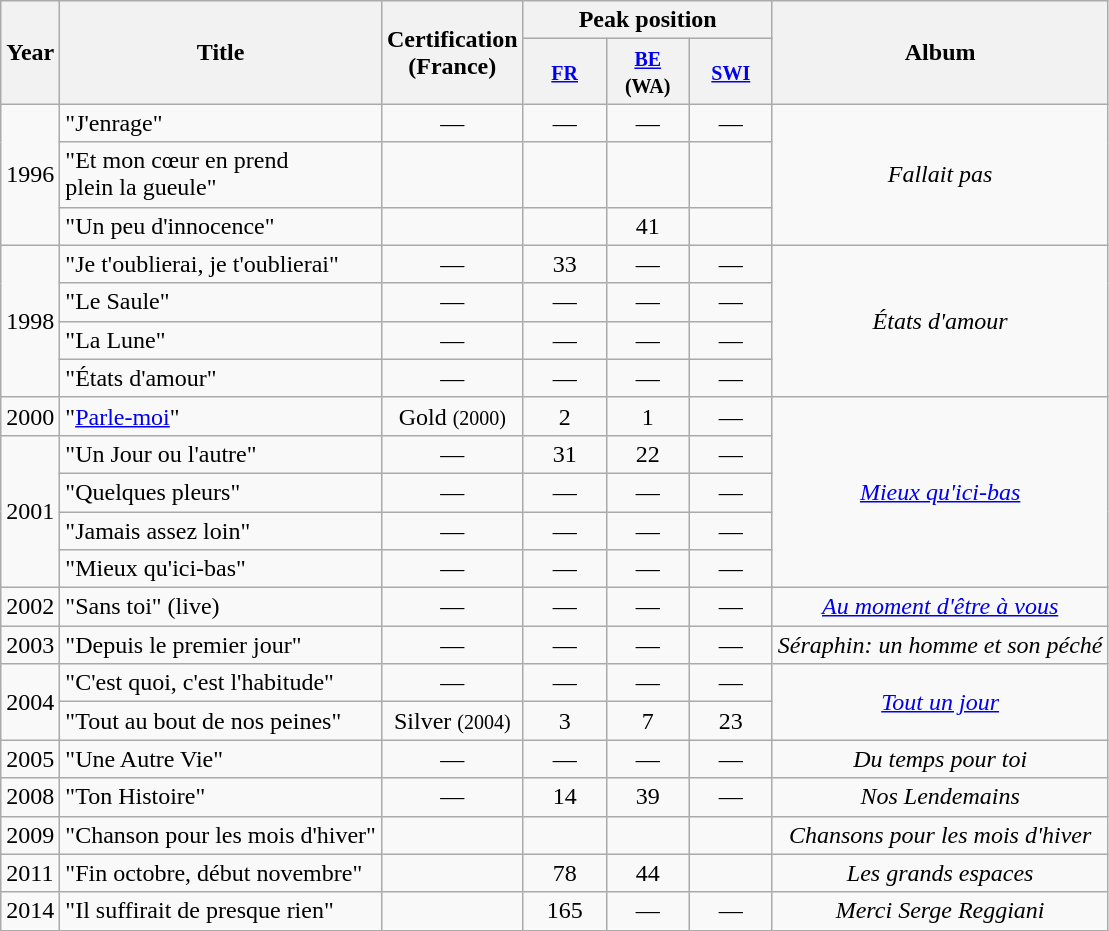<table class="wikitable sortable" style="text-align:center">
<tr>
<th rowspan="2">Year</th>
<th rowspan="2">Title</th>
<th rowspan="2">Certification <br>(France)<br></th>
<th colspan="3">Peak position</th>
<th rowspan="2">Album</th>
</tr>
<tr>
<th style="width:3em"><small><a href='#'>FR</a></small> <br></th>
<th style="width:3em"><small><a href='#'>BE</a> (WA)</small></th>
<th style="width:3em"><small><a href='#'>SWI</a></small></th>
</tr>
<tr>
<td style="text-align:left" rowspan="3">1996</td>
<td style="text-align:left">"J'enrage"</td>
<td>—</td>
<td>—</td>
<td>—</td>
<td>—</td>
<td rowspan="3"><em>Fallait pas</em></td>
</tr>
<tr>
<td style="text-align:left">"Et mon cœur en prend<br>plein la gueule"</td>
<td></td>
<td></td>
<td></td>
<td></td>
</tr>
<tr>
<td style="text-align:left">"Un peu d'innocence"</td>
<td></td>
<td></td>
<td>41</td>
<td></td>
</tr>
<tr>
<td style="text-align:left" rowspan="4">1998</td>
<td style="text-align:left">"Je t'oublierai, je t'oublierai"</td>
<td>—</td>
<td>33</td>
<td>—</td>
<td>—</td>
<td rowspan="4"><em>États d'amour</em></td>
</tr>
<tr>
<td style="text-align:left">"Le Saule"</td>
<td>—</td>
<td>—</td>
<td>—</td>
<td>—</td>
</tr>
<tr>
<td style="text-align:left">"La Lune"</td>
<td>—</td>
<td>—</td>
<td>—</td>
<td>—</td>
</tr>
<tr>
<td style="text-align:left">"États d'amour"</td>
<td>—</td>
<td>—</td>
<td>—</td>
<td>—</td>
</tr>
<tr>
<td style="text-align:left">2000</td>
<td style="text-align:left">"<a href='#'>Parle-moi</a>"</td>
<td>Gold <small>(2000)</small></td>
<td>2</td>
<td>1</td>
<td>—</td>
<td rowspan="5"><em><a href='#'>Mieux qu'ici-bas</a></em></td>
</tr>
<tr>
<td style="text-align:left" rowspan="4">2001</td>
<td style="text-align:left">"Un Jour ou l'autre"</td>
<td>—</td>
<td>31</td>
<td>22</td>
<td>—</td>
</tr>
<tr>
<td style="text-align:left">"Quelques pleurs"</td>
<td>—</td>
<td>—</td>
<td>—</td>
<td>—</td>
</tr>
<tr>
<td style="text-align:left">"Jamais assez loin"</td>
<td>—</td>
<td>—</td>
<td>—</td>
<td>—</td>
</tr>
<tr>
<td style="text-align:left">"Mieux qu'ici-bas"</td>
<td>—</td>
<td>—</td>
<td>—</td>
<td>—</td>
</tr>
<tr>
<td style="text-align:left">2002</td>
<td style="text-align:left">"Sans toi" (live)</td>
<td>—</td>
<td>—</td>
<td>—</td>
<td>—</td>
<td><em><a href='#'>Au moment d'être à vous</a></em></td>
</tr>
<tr>
<td style="text-align:left">2003</td>
<td style="text-align:left">"Depuis le premier jour"</td>
<td>—</td>
<td>—</td>
<td>—</td>
<td>—</td>
<td><em>Séraphin: un homme et son péché</em></td>
</tr>
<tr>
<td style="text-align:left" rowspan="2">2004</td>
<td style="text-align:left">"C'est quoi, c'est l'habitude"</td>
<td>—</td>
<td>—</td>
<td>—</td>
<td>—</td>
<td rowspan="2"><em><a href='#'>Tout un jour</a></em></td>
</tr>
<tr>
<td style="text-align:left">"Tout au bout de nos peines"</td>
<td>Silver <small>(2004)</small></td>
<td>3</td>
<td>7</td>
<td>23</td>
</tr>
<tr>
<td style="text-align:left">2005</td>
<td style="text-align:left">"Une Autre Vie"</td>
<td>—</td>
<td>—</td>
<td>—</td>
<td>—</td>
<td><em>Du temps pour toi</em></td>
</tr>
<tr>
<td style="text-align:left">2008</td>
<td style="text-align:left">"Ton Histoire"</td>
<td>—</td>
<td>14</td>
<td>39</td>
<td>—</td>
<td><em>Nos Lendemains</em></td>
</tr>
<tr>
<td style="text-align:left">2009</td>
<td style="text-align:left">"Chanson pour les mois d'hiver"</td>
<td></td>
<td></td>
<td></td>
<td></td>
<td><em>Chansons pour les mois d'hiver</em></td>
</tr>
<tr>
<td style="text-align:left">2011</td>
<td style="text-align:left">"Fin octobre, début novembre"</td>
<td></td>
<td>78</td>
<td>44</td>
<td></td>
<td><em>Les grands espaces</em></td>
</tr>
<tr>
<td style="text-align:left">2014</td>
<td style="text-align:left">"Il suffirait de presque rien"</td>
<td></td>
<td>165</td>
<td>—</td>
<td>—</td>
<td><em>Merci Serge Reggiani</em></td>
</tr>
<tr>
</tr>
</table>
